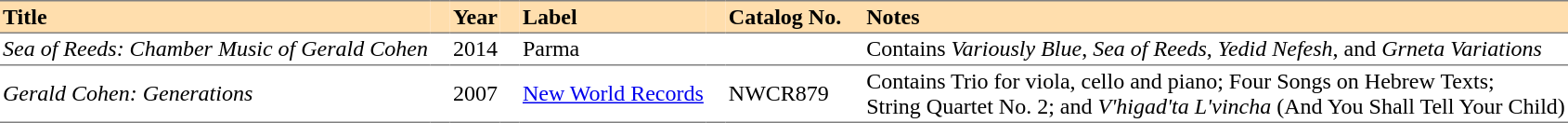<table cellspacing="0" cellpadding="2" border="0">
<tr style="background:#ffdead;">
<th style="text-align:left; border-bottom:1px solid gray; border-top:1px solid gray;">Title</th>
<th style="width:10px; border-bottom:1px solid gray; border-top:1px solid gray;"></th>
<th style="text-align:left; border-bottom:1px solid gray; border-top:1px solid gray;">Year</th>
<th style="width:10px; border-bottom:1px solid gray; border-top:1px solid gray;"></th>
<th style="text-align:left; border-bottom:1px solid gray; border-top:1px solid gray;">Label</th>
<th style="width:10px; border-bottom:1px solid gray; border-top:1px solid gray;"></th>
<th style="text-align:left; border-bottom:1px solid gray; border-top:1px solid gray;">Catalog No.</th>
<th style="width:10px; border-bottom:1px solid gray; border-top:1px solid gray;"></th>
<th style="text-align:left; border-bottom:1px solid gray; border-top:1px solid gray;">Notes</th>
</tr>
<tr>
<td style="border-bottom:1px solid gray;"><em>Sea of Reeds: Chamber Music of Gerald Cohen</em></td>
<td style="border-bottom:1px solid gray;"></td>
<td style="border-bottom:1px solid gray;">2014</td>
<td style="border-bottom:1px solid gray;"></td>
<td style="border-bottom:1px solid gray;">Parma</td>
<td style="border-bottom:1px solid gray;"></td>
<td style="border-bottom:1px solid gray;"></td>
<td style="border-bottom:1px solid gray;"></td>
<td style="border-bottom:1px solid gray;">Contains <em>Variously Blue</em>, <em>Sea of Reeds</em>, <em>Yedid Nefesh</em>, and <em>Grneta Variations</em></td>
</tr>
<tr>
<td style="border-bottom:1px solid gray;"><em>Gerald Cohen: Generations</em></td>
<td style="border-bottom:1px solid gray;"></td>
<td style="border-bottom:1px solid gray;">2007</td>
<td style="border-bottom:1px solid gray;"></td>
<td style="border-bottom:1px solid gray;"><a href='#'>New World Records</a></td>
<td style="border-bottom:1px solid gray;"></td>
<td style="border-bottom:1px solid gray;">NWCR879</td>
<td style="border-bottom:1px solid gray;"></td>
<td style="border-bottom:1px solid gray;">Contains Trio for viola, cello and piano; Four Songs on Hebrew Texts;<br> String Quartet No. 2; and <em>V'higad'ta L'vincha</em> (And You Shall Tell Your Child)</td>
</tr>
<tr>
</tr>
</table>
